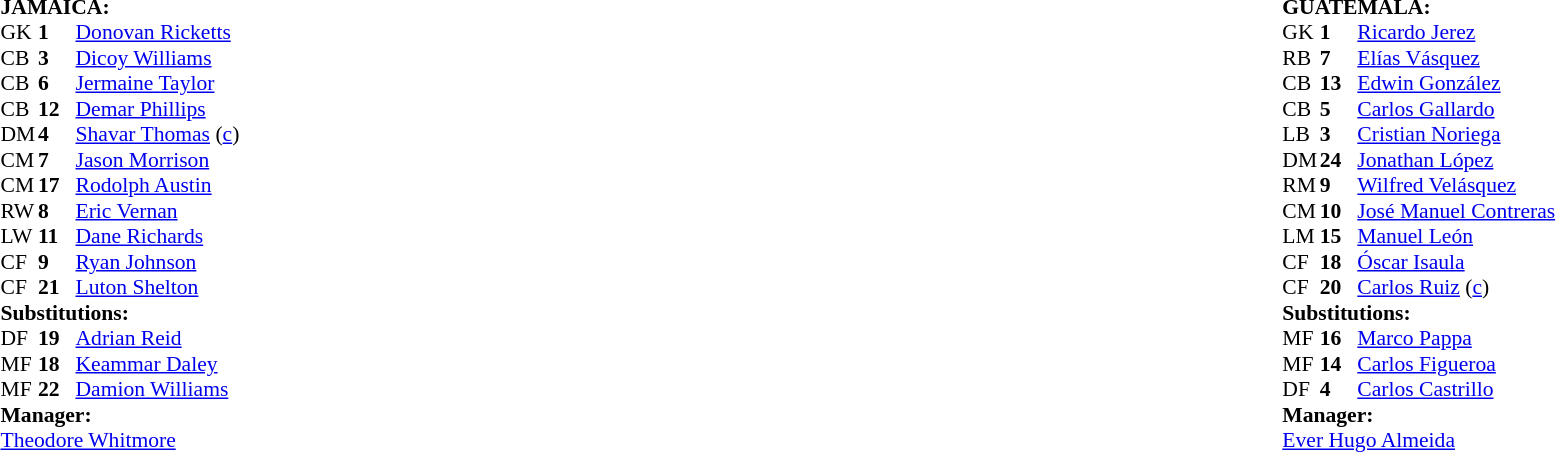<table width="100%">
<tr>
<td valign="top" width="50%"><br><table style="font-size: 90%" cellspacing="0" cellpadding="0">
<tr>
<td colspan=4><br><strong>JAMAICA:</strong></td>
</tr>
<tr>
<th width="25"></th>
<th width="25"></th>
</tr>
<tr>
<td>GK</td>
<td><strong>1</strong></td>
<td><a href='#'>Donovan Ricketts</a></td>
</tr>
<tr>
<td>CB</td>
<td><strong>3</strong></td>
<td><a href='#'>Dicoy Williams</a></td>
<td></td>
<td></td>
</tr>
<tr>
<td>CB</td>
<td><strong>6</strong></td>
<td><a href='#'>Jermaine Taylor</a></td>
<td></td>
</tr>
<tr>
<td>CB</td>
<td><strong>12</strong></td>
<td><a href='#'>Demar Phillips</a></td>
</tr>
<tr>
<td>DM</td>
<td><strong>4</strong></td>
<td><a href='#'>Shavar Thomas</a> (<a href='#'>c</a>)</td>
<td></td>
</tr>
<tr>
<td>CM</td>
<td><strong>7</strong></td>
<td><a href='#'>Jason Morrison</a></td>
</tr>
<tr>
<td>CM</td>
<td><strong>17</strong></td>
<td><a href='#'>Rodolph Austin</a></td>
<td></td>
<td></td>
</tr>
<tr>
<td>RW</td>
<td><strong>8</strong></td>
<td><a href='#'>Eric Vernan</a></td>
</tr>
<tr>
<td>LW</td>
<td><strong>11</strong></td>
<td><a href='#'>Dane Richards</a></td>
</tr>
<tr>
<td>CF</td>
<td><strong>9</strong></td>
<td><a href='#'>Ryan Johnson</a></td>
<td></td>
<td></td>
</tr>
<tr>
<td>CF</td>
<td><strong>21</strong></td>
<td><a href='#'>Luton Shelton</a></td>
</tr>
<tr>
<td colspan=3><strong>Substitutions:</strong></td>
</tr>
<tr>
<td>DF</td>
<td><strong>19</strong></td>
<td><a href='#'>Adrian Reid</a></td>
<td></td>
<td></td>
</tr>
<tr>
<td>MF</td>
<td><strong>18</strong></td>
<td><a href='#'>Keammar Daley</a></td>
<td></td>
<td></td>
</tr>
<tr>
<td>MF</td>
<td><strong>22</strong></td>
<td><a href='#'>Damion Williams</a></td>
<td></td>
<td></td>
</tr>
<tr>
<td colspan=3><strong>Manager:</strong></td>
</tr>
<tr>
<td colspan=3><a href='#'>Theodore Whitmore</a></td>
</tr>
</table>
</td>
<td valign="top"></td>
<td valign="top" width="50%"><br><table style="font-size: 90%" cellspacing="0" cellpadding="0" align="center">
<tr>
<td colspan=4><br><strong>GUATEMALA:</strong></td>
</tr>
<tr>
<th width=25></th>
<th width=25></th>
</tr>
<tr>
<td>GK</td>
<td><strong>1</strong></td>
<td><a href='#'>Ricardo Jerez</a></td>
</tr>
<tr>
<td>RB</td>
<td><strong>7</strong></td>
<td><a href='#'>Elías Vásquez</a></td>
</tr>
<tr>
<td>CB</td>
<td><strong>13</strong></td>
<td><a href='#'>Edwin González</a></td>
<td></td>
<td></td>
</tr>
<tr>
<td>CB</td>
<td><strong>5</strong></td>
<td><a href='#'>Carlos Gallardo</a></td>
</tr>
<tr>
<td>LB</td>
<td><strong>3</strong></td>
<td><a href='#'>Cristian Noriega</a></td>
<td></td>
</tr>
<tr>
<td>DM</td>
<td><strong>24</strong></td>
<td><a href='#'>Jonathan López</a></td>
</tr>
<tr>
<td>RM</td>
<td><strong>9</strong></td>
<td><a href='#'>Wilfred Velásquez</a></td>
</tr>
<tr>
<td>CM</td>
<td><strong>10</strong></td>
<td><a href='#'>José Manuel Contreras</a></td>
<td></td>
</tr>
<tr>
<td>LM</td>
<td><strong>15</strong></td>
<td><a href='#'>Manuel León</a></td>
<td></td>
<td></td>
</tr>
<tr>
<td>CF</td>
<td><strong>18</strong></td>
<td><a href='#'>Óscar Isaula</a></td>
</tr>
<tr>
<td>CF</td>
<td><strong>20</strong></td>
<td><a href='#'>Carlos Ruiz</a> (<a href='#'>c</a>)</td>
</tr>
<tr>
<td colspan=3><strong>Substitutions:</strong></td>
</tr>
<tr>
<td>MF</td>
<td><strong>16</strong></td>
<td><a href='#'>Marco Pappa</a></td>
<td></td>
<td></td>
</tr>
<tr>
<td>MF</td>
<td><strong>14</strong></td>
<td><a href='#'>Carlos Figueroa</a></td>
<td></td>
<td></td>
<td></td>
</tr>
<tr>
<td>DF</td>
<td><strong>4</strong></td>
<td><a href='#'>Carlos Castrillo</a></td>
<td></td>
<td></td>
</tr>
<tr>
<td colspan=3><strong>Manager:</strong></td>
</tr>
<tr>
<td colspan=3> <a href='#'>Ever Hugo Almeida</a></td>
</tr>
</table>
</td>
</tr>
</table>
